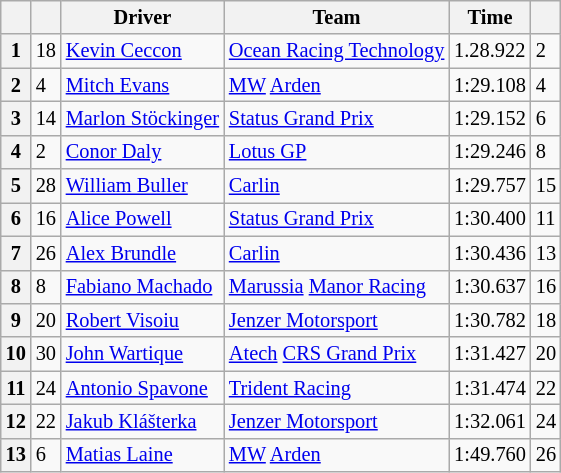<table class="wikitable" style="font-size:85%">
<tr>
<th></th>
<th></th>
<th>Driver</th>
<th>Team</th>
<th>Time</th>
<th></th>
</tr>
<tr>
<th>1</th>
<td>18</td>
<td> <a href='#'>Kevin Ceccon</a></td>
<td><a href='#'>Ocean Racing Technology</a></td>
<td>1.28.922</td>
<td>2</td>
</tr>
<tr>
<th>2</th>
<td>4</td>
<td> <a href='#'>Mitch Evans</a></td>
<td><a href='#'>MW</a> <a href='#'>Arden</a></td>
<td>1:29.108</td>
<td>4</td>
</tr>
<tr>
<th>3</th>
<td>14</td>
<td> <a href='#'>Marlon Stöckinger</a></td>
<td><a href='#'>Status Grand Prix</a></td>
<td>1:29.152</td>
<td>6</td>
</tr>
<tr>
<th>4</th>
<td>2</td>
<td> <a href='#'>Conor Daly</a></td>
<td><a href='#'>Lotus GP</a></td>
<td>1:29.246</td>
<td>8</td>
</tr>
<tr>
<th>5</th>
<td>28</td>
<td> <a href='#'>William Buller</a></td>
<td><a href='#'>Carlin</a></td>
<td>1:29.757</td>
<td>15</td>
</tr>
<tr>
<th>6</th>
<td>16</td>
<td> <a href='#'>Alice Powell</a></td>
<td><a href='#'>Status Grand Prix</a></td>
<td>1:30.400</td>
<td>11</td>
</tr>
<tr>
<th>7</th>
<td>26</td>
<td> <a href='#'>Alex Brundle</a></td>
<td><a href='#'>Carlin</a></td>
<td>1:30.436</td>
<td>13</td>
</tr>
<tr>
<th>8</th>
<td>8</td>
<td> <a href='#'>Fabiano Machado</a></td>
<td><a href='#'>Marussia</a> <a href='#'>Manor Racing</a></td>
<td>1:30.637</td>
<td>16</td>
</tr>
<tr>
<th>9</th>
<td>20</td>
<td> <a href='#'>Robert Visoiu</a></td>
<td><a href='#'>Jenzer Motorsport</a></td>
<td>1:30.782</td>
<td>18</td>
</tr>
<tr>
<th>10</th>
<td>30</td>
<td> <a href='#'>John Wartique</a></td>
<td><a href='#'>Atech</a> <a href='#'>CRS Grand Prix</a></td>
<td>1:31.427</td>
<td>20</td>
</tr>
<tr>
<th>11</th>
<td>24</td>
<td> <a href='#'>Antonio Spavone</a></td>
<td><a href='#'>Trident Racing</a></td>
<td>1:31.474</td>
<td>22</td>
</tr>
<tr>
<th>12</th>
<td>22</td>
<td> <a href='#'>Jakub Klášterka</a></td>
<td><a href='#'>Jenzer Motorsport</a></td>
<td>1:32.061</td>
<td>24</td>
</tr>
<tr>
<th>13</th>
<td>6</td>
<td> <a href='#'>Matias Laine</a></td>
<td><a href='#'>MW</a> <a href='#'>Arden</a></td>
<td>1:49.760</td>
<td>26</td>
</tr>
</table>
